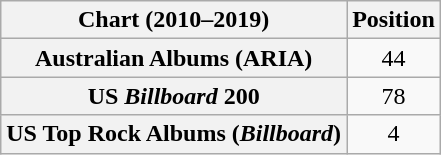<table class="wikitable sortable plainrowheaders" style="text-align:center">
<tr>
<th scope="col">Chart (2010–2019)</th>
<th scope="col">Position</th>
</tr>
<tr>
<th scope="row">Australian Albums (ARIA)</th>
<td>44</td>
</tr>
<tr>
<th scope="row">US <em>Billboard</em> 200</th>
<td>78</td>
</tr>
<tr>
<th scope="row">US Top Rock Albums (<em>Billboard</em>)</th>
<td>4</td>
</tr>
</table>
